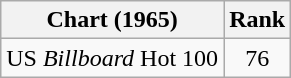<table class="wikitable">
<tr>
<th align="left">Chart (1965)</th>
<th style="text-align:center;">Rank</th>
</tr>
<tr>
<td>US <em>Billboard</em> Hot 100</td>
<td style="text-align:center;">76</td>
</tr>
</table>
